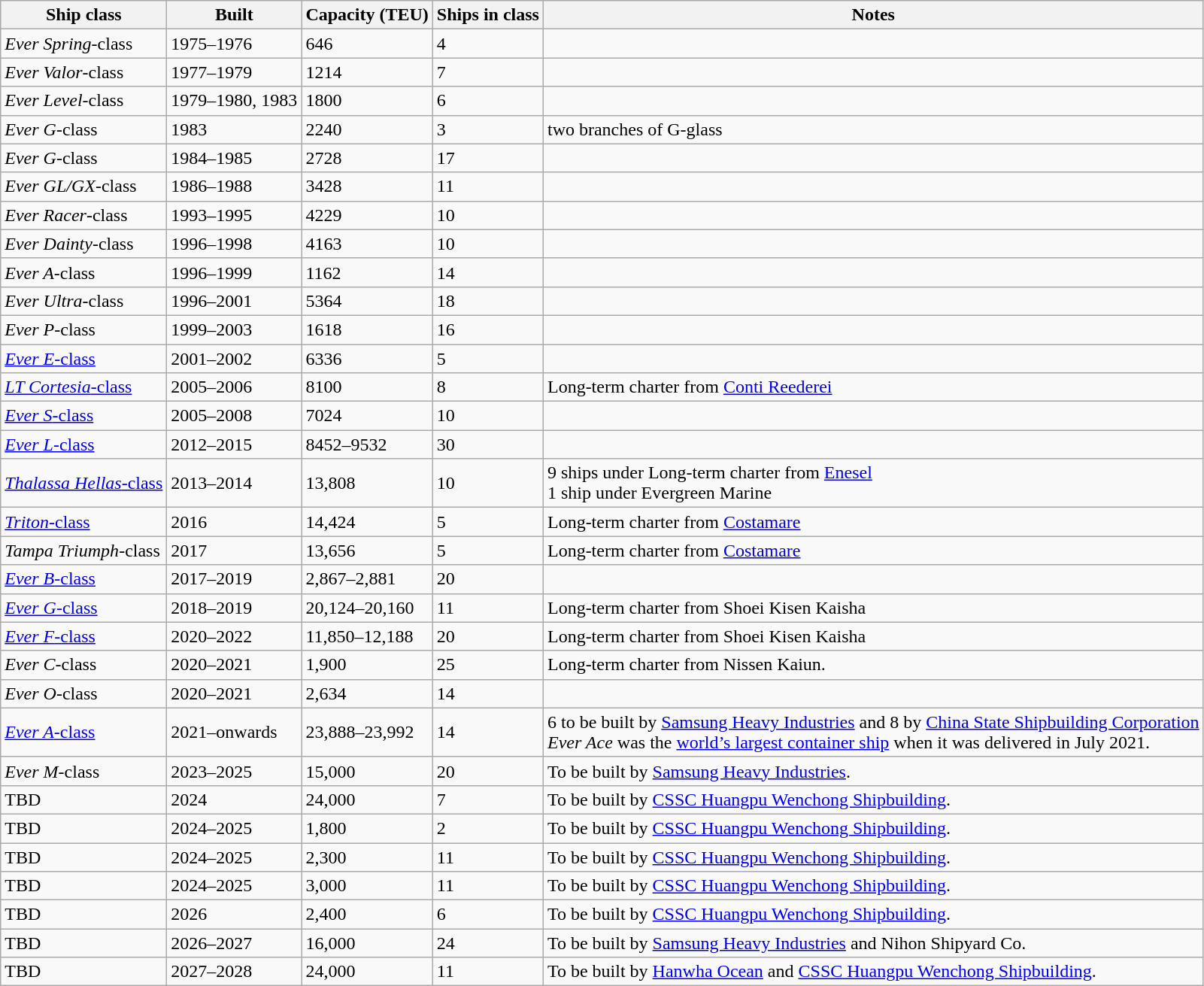<table class="wikitable sortable">
<tr>
<th>Ship class</th>
<th>Built</th>
<th>Capacity (TEU)</th>
<th>Ships in class</th>
<th>Notes</th>
</tr>
<tr>
<td><em>Ever Spring</em>-class</td>
<td>1975–1976</td>
<td>646</td>
<td>4</td>
<td></td>
</tr>
<tr>
<td><em>Ever Valor</em>-class</td>
<td>1977–1979</td>
<td>1214</td>
<td>7</td>
<td></td>
</tr>
<tr>
<td><em>Ever Level</em>-class</td>
<td>1979–1980, 1983</td>
<td>1800</td>
<td>6</td>
<td></td>
</tr>
<tr>
<td><em>Ever G</em>-class</td>
<td>1983</td>
<td>2240</td>
<td>3</td>
<td>two branches of G-glass</td>
</tr>
<tr>
<td><em>Ever G</em>-class</td>
<td>1984–1985</td>
<td>2728</td>
<td>17</td>
<td></td>
</tr>
<tr>
<td><em>Ever GL/GX</em>-class</td>
<td>1986–1988</td>
<td>3428</td>
<td>11</td>
<td></td>
</tr>
<tr>
<td><em>Ever Racer</em>-class</td>
<td>1993–1995</td>
<td>4229</td>
<td>10</td>
<td></td>
</tr>
<tr>
<td><em>Ever Dainty</em>-class</td>
<td>1996–1998</td>
<td>4163</td>
<td>10</td>
<td></td>
</tr>
<tr>
<td><em>Ever A</em>-class</td>
<td>1996–1999</td>
<td>1162</td>
<td>14</td>
<td></td>
</tr>
<tr>
<td><em>Ever Ultra</em>-class</td>
<td>1996–2001</td>
<td>5364</td>
<td>18</td>
<td></td>
</tr>
<tr>
<td><em>Ever P</em>-class</td>
<td>1999–2003</td>
<td>1618</td>
<td>16</td>
<td></td>
</tr>
<tr>
<td><a href='#'><em>Ever E</em>-class</a></td>
<td>2001–2002</td>
<td>6336</td>
<td>5</td>
<td></td>
</tr>
<tr>
<td><a href='#'><em>LT Cortesia</em>-class</a></td>
<td>2005–2006</td>
<td>8100</td>
<td>8</td>
<td>Long-term charter from <a href='#'>Conti Reederei</a></td>
</tr>
<tr>
<td><a href='#'><em>Ever S</em>-class</a></td>
<td>2005–2008</td>
<td>7024</td>
<td>10</td>
<td></td>
</tr>
<tr>
<td><a href='#'><em>Ever L</em>-class</a></td>
<td>2012–2015</td>
<td>8452–9532</td>
<td>30</td>
<td></td>
</tr>
<tr>
<td><a href='#'><em>Thalassa Hellas</em>-class</a></td>
<td>2013–2014</td>
<td>13,808</td>
<td>10</td>
<td>9 ships under Long-term charter from <a href='#'>Enesel</a><br>1 ship under Evergreen Marine</td>
</tr>
<tr>
<td><a href='#'><em>Triton</em>-class</a></td>
<td>2016</td>
<td>14,424</td>
<td>5</td>
<td>Long-term charter from <a href='#'>Costamare</a></td>
</tr>
<tr>
<td><em>Tampa Triumph</em>-class</td>
<td>2017</td>
<td>13,656</td>
<td>5</td>
<td>Long-term charter from <a href='#'>Costamare</a></td>
</tr>
<tr>
<td><a href='#'><em>Ever B</em>-class</a></td>
<td>2017–2019</td>
<td>2,867–2,881</td>
<td>20</td>
<td></td>
</tr>
<tr>
<td><a href='#'><em>Ever G</em>-class</a></td>
<td>2018–2019</td>
<td>20,124–20,160</td>
<td>11</td>
<td>Long-term charter from Shoei Kisen Kaisha</td>
</tr>
<tr>
<td><a href='#'><em>Ever F</em>-class</a></td>
<td>2020–2022</td>
<td>11,850–12,188</td>
<td>20</td>
<td>Long-term charter from Shoei Kisen Kaisha</td>
</tr>
<tr>
<td><em>Ever C</em>-class</td>
<td>2020–2021</td>
<td>1,900</td>
<td>25</td>
<td>Long-term charter from Nissen Kaiun.</td>
</tr>
<tr>
<td><em>Ever O</em>-class</td>
<td>2020–2021</td>
<td>2,634</td>
<td>14</td>
<td></td>
</tr>
<tr>
<td><a href='#'><em>Ever A</em>-class</a></td>
<td>2021–onwards</td>
<td>23,888–23,992</td>
<td>14</td>
<td>6 to be built by <a href='#'>Samsung Heavy Industries</a> and 8 by <a href='#'>China State Shipbuilding Corporation</a><br><em>Ever Ace</em> was the <a href='#'>world’s largest container ship</a> when it was delivered in July 2021.</td>
</tr>
<tr>
<td><em>Ever M</em>-class</td>
<td>2023–2025</td>
<td>15,000</td>
<td>20</td>
<td>To be built by <a href='#'>Samsung Heavy Industries</a>.</td>
</tr>
<tr>
<td>TBD</td>
<td>2024</td>
<td>24,000</td>
<td>7</td>
<td>To be built by <a href='#'>CSSC Huangpu Wenchong Shipbuilding</a>.</td>
</tr>
<tr>
<td>TBD</td>
<td>2024–2025</td>
<td>1,800</td>
<td>2</td>
<td>To be built by <a href='#'>CSSC Huangpu Wenchong Shipbuilding</a>.</td>
</tr>
<tr>
<td>TBD</td>
<td>2024–2025</td>
<td>2,300</td>
<td>11</td>
<td>To be built by <a href='#'>CSSC Huangpu Wenchong Shipbuilding</a>.</td>
</tr>
<tr>
<td>TBD</td>
<td>2024–2025</td>
<td>3,000</td>
<td>11</td>
<td>To be built by <a href='#'>CSSC Huangpu Wenchong Shipbuilding</a>.</td>
</tr>
<tr>
<td>TBD</td>
<td>2026</td>
<td>2,400</td>
<td>6</td>
<td>To be built by <a href='#'>CSSC Huangpu Wenchong Shipbuilding</a>.</td>
</tr>
<tr>
<td>TBD</td>
<td>2026–2027</td>
<td>16,000</td>
<td>24</td>
<td>To be built by <a href='#'>Samsung Heavy Industries</a> and Nihon Shipyard Co.</td>
</tr>
<tr>
<td>TBD</td>
<td>2027–2028</td>
<td>24,000</td>
<td>11</td>
<td>To be built by <a href='#'>Hanwha Ocean</a> and <a href='#'>CSSC Huangpu Wenchong Shipbuilding</a>.</td>
</tr>
</table>
